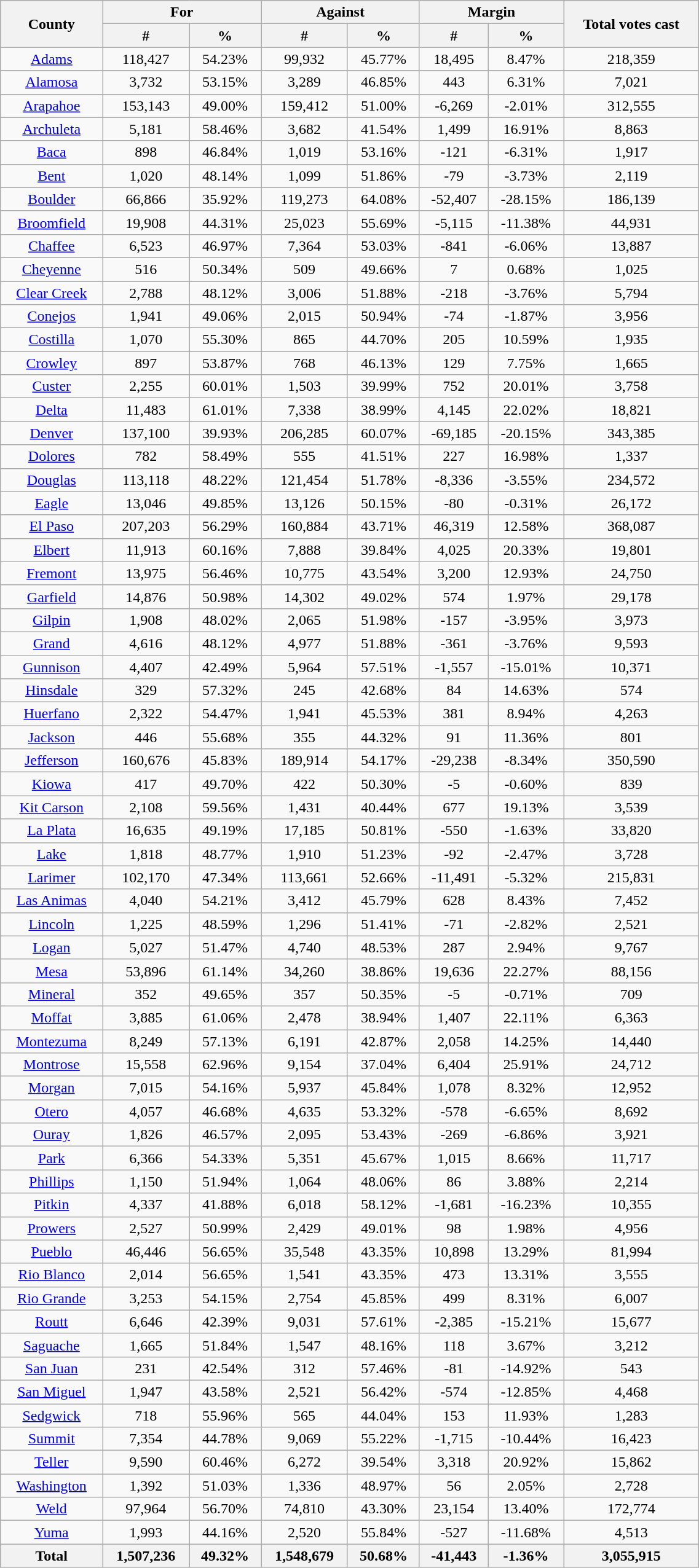<table width="60%"  class="wikitable sortable" style="text-align:center">
<tr>
<th style="text-align:center;" rowspan="2">County</th>
<th style="text-align:center;" colspan="2">For</th>
<th style="text-align:center;" colspan="2">Against</th>
<th style="text-align:center;" colspan="2">Margin</th>
<th style="text-align:center;" rowspan="2">Total votes cast</th>
</tr>
<tr>
<th style="text-align:center;" data-sort-type="number">#</th>
<th style="text-align:center;" data-sort-type="number">%</th>
<th style="text-align:center;" data-sort-type="number">#</th>
<th style="text-align:center;" data-sort-type="number">%</th>
<th style="text-align:center;" data-sort-type="number">#</th>
<th style="text-align:center;" data-sort-type="number">%</th>
</tr>
<tr style="text-align:center;">
<td><a href='#'>Adams</a></td>
<td>118,427</td>
<td>54.23%</td>
<td>99,932</td>
<td>45.77%</td>
<td>18,495</td>
<td>8.47%</td>
<td>218,359</td>
</tr>
<tr style="text-align:center;">
<td><a href='#'>Alamosa</a></td>
<td>3,732</td>
<td>53.15%</td>
<td>3,289</td>
<td>46.85%</td>
<td>443</td>
<td>6.31%</td>
<td>7,021</td>
</tr>
<tr style="text-align:center;">
<td><a href='#'>Arapahoe</a></td>
<td>153,143</td>
<td>49.00%</td>
<td>159,412</td>
<td>51.00%</td>
<td>-6,269</td>
<td>-2.01%</td>
<td>312,555</td>
</tr>
<tr style="text-align:center;">
<td><a href='#'>Archuleta</a></td>
<td>5,181</td>
<td>58.46%</td>
<td>3,682</td>
<td>41.54%</td>
<td>1,499</td>
<td>16.91%</td>
<td>8,863</td>
</tr>
<tr style="text-align:center;">
<td><a href='#'>Baca</a></td>
<td>898</td>
<td>46.84%</td>
<td>1,019</td>
<td>53.16%</td>
<td>-121</td>
<td>-6.31%</td>
<td>1,917</td>
</tr>
<tr style="text-align:center;">
<td><a href='#'>Bent</a></td>
<td>1,020</td>
<td>48.14%</td>
<td>1,099</td>
<td>51.86%</td>
<td>-79</td>
<td>-3.73%</td>
<td>2,119</td>
</tr>
<tr style="text-align:center;">
<td><a href='#'>Boulder</a></td>
<td>66,866</td>
<td>35.92%</td>
<td>119,273</td>
<td>64.08%</td>
<td>-52,407</td>
<td>-28.15%</td>
<td>186,139</td>
</tr>
<tr style="text-align:center;">
<td><a href='#'>Broomfield</a></td>
<td>19,908</td>
<td>44.31%</td>
<td>25,023</td>
<td>55.69%</td>
<td>-5,115</td>
<td>-11.38%</td>
<td>44,931</td>
</tr>
<tr style="text-align:center;">
<td><a href='#'>Chaffee</a></td>
<td>6,523</td>
<td>46.97%</td>
<td>7,364</td>
<td>53.03%</td>
<td>-841</td>
<td>-6.06%</td>
<td>13,887</td>
</tr>
<tr style="text-align:center;">
<td><a href='#'>Cheyenne</a></td>
<td>516</td>
<td>50.34%</td>
<td>509</td>
<td>49.66%</td>
<td>7</td>
<td>0.68%</td>
<td>1,025</td>
</tr>
<tr style="text-align:center;">
<td><a href='#'>Clear Creek</a></td>
<td>2,788</td>
<td>48.12%</td>
<td>3,006</td>
<td>51.88%</td>
<td>-218</td>
<td>-3.76%</td>
<td>5,794</td>
</tr>
<tr style="text-align:center;">
<td><a href='#'>Conejos</a></td>
<td>1,941</td>
<td>49.06%</td>
<td>2,015</td>
<td>50.94%</td>
<td>-74</td>
<td>-1.87%</td>
<td>3,956</td>
</tr>
<tr style="text-align:center;">
<td><a href='#'>Costilla</a></td>
<td>1,070</td>
<td>55.30%</td>
<td>865</td>
<td>44.70%</td>
<td>205</td>
<td>10.59%</td>
<td>1,935</td>
</tr>
<tr style="text-align:center;">
<td><a href='#'>Crowley</a></td>
<td>897</td>
<td>53.87%</td>
<td>768</td>
<td>46.13%</td>
<td>129</td>
<td>7.75%</td>
<td>1,665</td>
</tr>
<tr style="text-align:center;">
<td><a href='#'>Custer</a></td>
<td>2,255</td>
<td>60.01%</td>
<td>1,503</td>
<td>39.99%</td>
<td>752</td>
<td>20.01%</td>
<td>3,758</td>
</tr>
<tr style="text-align:center;">
<td><a href='#'>Delta</a></td>
<td>11,483</td>
<td>61.01%</td>
<td>7,338</td>
<td>38.99%</td>
<td>4,145</td>
<td>22.02%</td>
<td>18,821</td>
</tr>
<tr style="text-align:center;">
<td><a href='#'>Denver</a></td>
<td>137,100</td>
<td>39.93%</td>
<td>206,285</td>
<td>60.07%</td>
<td>-69,185</td>
<td>-20.15%</td>
<td>343,385</td>
</tr>
<tr style="text-align:center;">
<td><a href='#'>Dolores</a></td>
<td>782</td>
<td>58.49%</td>
<td>555</td>
<td>41.51%</td>
<td>227</td>
<td>16.98%</td>
<td>1,337</td>
</tr>
<tr style="text-align:center;">
<td><a href='#'>Douglas</a></td>
<td>113,118</td>
<td>48.22%</td>
<td>121,454</td>
<td>51.78%</td>
<td>-8,336</td>
<td>-3.55%</td>
<td>234,572</td>
</tr>
<tr style="text-align:center;">
<td><a href='#'>Eagle</a></td>
<td>13,046</td>
<td>49.85%</td>
<td>13,126</td>
<td>50.15%</td>
<td>-80</td>
<td>-0.31%</td>
<td>26,172</td>
</tr>
<tr style="text-align:center;">
<td><a href='#'>El Paso</a></td>
<td>207,203</td>
<td>56.29%</td>
<td>160,884</td>
<td>43.71%</td>
<td>46,319</td>
<td>12.58%</td>
<td>368,087</td>
</tr>
<tr style="text-align:center;">
<td><a href='#'>Elbert</a></td>
<td>11,913</td>
<td>60.16%</td>
<td>7,888</td>
<td>39.84%</td>
<td>4,025</td>
<td>20.33%</td>
<td>19,801</td>
</tr>
<tr style="text-align:center;">
<td><a href='#'>Fremont</a></td>
<td>13,975</td>
<td>56.46%</td>
<td>10,775</td>
<td>43.54%</td>
<td>3,200</td>
<td>12.93%</td>
<td>24,750</td>
</tr>
<tr style="text-align:center;">
<td><a href='#'>Garfield</a></td>
<td>14,876</td>
<td>50.98%</td>
<td>14,302</td>
<td>49.02%</td>
<td>574</td>
<td>1.97%</td>
<td>29,178</td>
</tr>
<tr style="text-align:center;">
<td><a href='#'>Gilpin</a></td>
<td>1,908</td>
<td>48.02%</td>
<td>2,065</td>
<td>51.98%</td>
<td>-157</td>
<td>-3.95%</td>
<td>3,973</td>
</tr>
<tr style="text-align:center;">
<td><a href='#'>Grand</a></td>
<td>4,616</td>
<td>48.12%</td>
<td>4,977</td>
<td>51.88%</td>
<td>-361</td>
<td>-3.76%</td>
<td>9,593</td>
</tr>
<tr style="text-align:center;">
<td><a href='#'>Gunnison</a></td>
<td>4,407</td>
<td>42.49%</td>
<td>5,964</td>
<td>57.51%</td>
<td>-1,557</td>
<td>-15.01%</td>
<td>10,371</td>
</tr>
<tr style="text-align:center;">
<td><a href='#'>Hinsdale</a></td>
<td>329</td>
<td>57.32%</td>
<td>245</td>
<td>42.68%</td>
<td>84</td>
<td>14.63%</td>
<td>574</td>
</tr>
<tr style="text-align:center;">
<td><a href='#'>Huerfano</a></td>
<td>2,322</td>
<td>54.47%</td>
<td>1,941</td>
<td>45.53%</td>
<td>381</td>
<td>8.94%</td>
<td>4,263</td>
</tr>
<tr style="text-align:center;">
<td><a href='#'>Jackson</a></td>
<td>446</td>
<td>55.68%</td>
<td>355</td>
<td>44.32%</td>
<td>91</td>
<td>11.36%</td>
<td>801</td>
</tr>
<tr style="text-align:center;">
<td><a href='#'>Jefferson</a></td>
<td>160,676</td>
<td>45.83%</td>
<td>189,914</td>
<td>54.17%</td>
<td>-29,238</td>
<td>-8.34%</td>
<td>350,590</td>
</tr>
<tr style="text-align:center;">
<td><a href='#'>Kiowa</a></td>
<td>417</td>
<td>49.70%</td>
<td>422</td>
<td>50.30%</td>
<td>-5</td>
<td>-0.60%</td>
<td>839</td>
</tr>
<tr style="text-align:center;">
<td><a href='#'>Kit Carson</a></td>
<td>2,108</td>
<td>59.56%</td>
<td>1,431</td>
<td>40.44%</td>
<td>677</td>
<td>19.13%</td>
<td>3,539</td>
</tr>
<tr style="text-align:center;">
<td><a href='#'>La Plata</a></td>
<td>16,635</td>
<td>49.19%</td>
<td>17,185</td>
<td>50.81%</td>
<td>-550</td>
<td>-1.63%</td>
<td>33,820</td>
</tr>
<tr style="text-align:center;">
<td><a href='#'>Lake</a></td>
<td>1,818</td>
<td>48.77%</td>
<td>1,910</td>
<td>51.23%</td>
<td>-92</td>
<td>-2.47%</td>
<td>3,728</td>
</tr>
<tr style="text-align:center;">
<td><a href='#'>Larimer</a></td>
<td>102,170</td>
<td>47.34%</td>
<td>113,661</td>
<td>52.66%</td>
<td>-11,491</td>
<td>-5.32%</td>
<td>215,831</td>
</tr>
<tr style="text-align:center;">
<td><a href='#'>Las Animas</a></td>
<td>4,040</td>
<td>54.21%</td>
<td>3,412</td>
<td>45.79%</td>
<td>628</td>
<td>8.43%</td>
<td>7,452</td>
</tr>
<tr style="text-align:center;">
<td><a href='#'>Lincoln</a></td>
<td>1,225</td>
<td>48.59%</td>
<td>1,296</td>
<td>51.41%</td>
<td>-71</td>
<td>-2.82%</td>
<td>2,521</td>
</tr>
<tr style="text-align:center;">
<td><a href='#'>Logan</a></td>
<td>5,027</td>
<td>51.47%</td>
<td>4,740</td>
<td>48.53%</td>
<td>287</td>
<td>2.94%</td>
<td>9,767</td>
</tr>
<tr style="text-align:center;">
<td><a href='#'>Mesa</a></td>
<td>53,896</td>
<td>61.14%</td>
<td>34,260</td>
<td>38.86%</td>
<td>19,636</td>
<td>22.27%</td>
<td>88,156</td>
</tr>
<tr style="text-align:center;">
<td><a href='#'>Mineral</a></td>
<td>352</td>
<td>49.65%</td>
<td>357</td>
<td>50.35%</td>
<td>-5</td>
<td>-0.71%</td>
<td>709</td>
</tr>
<tr style="text-align:center;">
<td><a href='#'>Moffat</a></td>
<td>3,885</td>
<td>61.06%</td>
<td>2,478</td>
<td>38.94%</td>
<td>1,407</td>
<td>22.11%</td>
<td>6,363</td>
</tr>
<tr style="text-align:center;">
<td><a href='#'>Montezuma</a></td>
<td>8,249</td>
<td>57.13%</td>
<td>6,191</td>
<td>42.87%</td>
<td>2,058</td>
<td>14.25%</td>
<td>14,440</td>
</tr>
<tr style="text-align:center;">
<td><a href='#'>Montrose</a></td>
<td>15,558</td>
<td>62.96%</td>
<td>9,154</td>
<td>37.04%</td>
<td>6,404</td>
<td>25.91%</td>
<td>24,712</td>
</tr>
<tr style="text-align:center;">
<td><a href='#'>Morgan</a></td>
<td>7,015</td>
<td>54.16%</td>
<td>5,937</td>
<td>45.84%</td>
<td>1,078</td>
<td>8.32%</td>
<td>12,952</td>
</tr>
<tr style="text-align:center;">
<td><a href='#'>Otero</a></td>
<td>4,057</td>
<td>46.68%</td>
<td>4,635</td>
<td>53.32%</td>
<td>-578</td>
<td>-6.65%</td>
<td>8,692</td>
</tr>
<tr style="text-align:center;">
<td><a href='#'>Ouray</a></td>
<td>1,826</td>
<td>46.57%</td>
<td>2,095</td>
<td>53.43%</td>
<td>-269</td>
<td>-6.86%</td>
<td>3,921</td>
</tr>
<tr style="text-align:center;">
<td><a href='#'>Park</a></td>
<td>6,366</td>
<td>54.33%</td>
<td>5,351</td>
<td>45.67%</td>
<td>1,015</td>
<td>8.66%</td>
<td>11,717</td>
</tr>
<tr style="text-align:center;">
<td><a href='#'>Phillips</a></td>
<td>1,150</td>
<td>51.94%</td>
<td>1,064</td>
<td>48.06%</td>
<td>86</td>
<td>3.88%</td>
<td>2,214</td>
</tr>
<tr style="text-align:center;">
<td><a href='#'>Pitkin</a></td>
<td>4,337</td>
<td>41.88%</td>
<td>6,018</td>
<td>58.12%</td>
<td>-1,681</td>
<td>-16.23%</td>
<td>10,355</td>
</tr>
<tr style="text-align:center;">
<td><a href='#'>Prowers</a></td>
<td>2,527</td>
<td>50.99%</td>
<td>2,429</td>
<td>49.01%</td>
<td>98</td>
<td>1.98%</td>
<td>4,956</td>
</tr>
<tr style="text-align:center;">
<td><a href='#'>Pueblo</a></td>
<td>46,446</td>
<td>56.65%</td>
<td>35,548</td>
<td>43.35%</td>
<td>10,898</td>
<td>13.29%</td>
<td>81,994</td>
</tr>
<tr style="text-align:center;">
<td><a href='#'>Rio Blanco</a></td>
<td>2,014</td>
<td>56.65%</td>
<td>1,541</td>
<td>43.35%</td>
<td>473</td>
<td>13.31%</td>
<td>3,555</td>
</tr>
<tr style="text-align:center;">
<td><a href='#'>Rio Grande</a></td>
<td>3,253</td>
<td>54.15%</td>
<td>2,754</td>
<td>45.85%</td>
<td>499</td>
<td>8.31%</td>
<td>6,007</td>
</tr>
<tr style="text-align:center;">
<td><a href='#'>Routt</a></td>
<td>6,646</td>
<td>42.39%</td>
<td>9,031</td>
<td>57.61%</td>
<td>-2,385</td>
<td>-15.21%</td>
<td>15,677</td>
</tr>
<tr style="text-align:center;">
<td><a href='#'>Saguache</a></td>
<td>1,665</td>
<td>51.84%</td>
<td>1,547</td>
<td>48.16%</td>
<td>118</td>
<td>3.67%</td>
<td>3,212</td>
</tr>
<tr style="text-align:center;">
<td><a href='#'>San Juan</a></td>
<td>231</td>
<td>42.54%</td>
<td>312</td>
<td>57.46%</td>
<td>-81</td>
<td>-14.92%</td>
<td>543</td>
</tr>
<tr style="text-align:center;">
<td><a href='#'>San Miguel</a></td>
<td>1,947</td>
<td>43.58%</td>
<td>2,521</td>
<td>56.42%</td>
<td>-574</td>
<td>-12.85%</td>
<td>4,468</td>
</tr>
<tr style="text-align:center;">
<td><a href='#'>Sedgwick</a></td>
<td>718</td>
<td>55.96%</td>
<td>565</td>
<td>44.04%</td>
<td>153</td>
<td>11.93%</td>
<td>1,283</td>
</tr>
<tr style="text-align:center;">
<td><a href='#'>Summit</a></td>
<td>7,354</td>
<td>44.78%</td>
<td>9,069</td>
<td>55.22%</td>
<td>-1,715</td>
<td>-10.44%</td>
<td>16,423</td>
</tr>
<tr style="text-align:center;">
<td><a href='#'>Teller</a></td>
<td>9,590</td>
<td>60.46%</td>
<td>6,272</td>
<td>39.54%</td>
<td>3,318</td>
<td>20.92%</td>
<td>15,862</td>
</tr>
<tr style="text-align:center;">
<td><a href='#'>Washington</a></td>
<td>1,392</td>
<td>51.03%</td>
<td>1,336</td>
<td>48.97%</td>
<td>56</td>
<td>2.05%</td>
<td>2,728</td>
</tr>
<tr style="text-align:center;">
<td><a href='#'>Weld</a></td>
<td>97,964</td>
<td>56.70%</td>
<td>74,810</td>
<td>43.30%</td>
<td>23,154</td>
<td>13.40%</td>
<td>172,774</td>
</tr>
<tr style="text-align:center;">
<td><a href='#'>Yuma</a></td>
<td>1,993</td>
<td>44.16%</td>
<td>2,520</td>
<td>55.84%</td>
<td>-527</td>
<td>-11.68%</td>
<td>4,513</td>
</tr>
<tr>
<th>Total</th>
<th>1,507,236</th>
<th>49.32%</th>
<th>1,548,679</th>
<th>50.68%</th>
<th>-41,443</th>
<th>-1.36%</th>
<th>3,055,915</th>
</tr>
</table>
